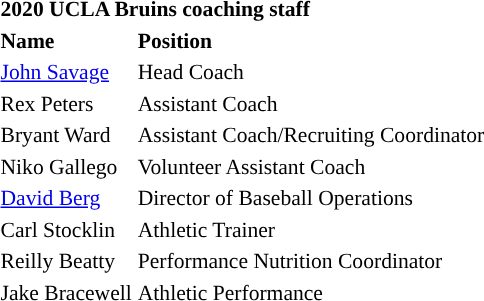<table class="toccolours" style="text-align: left; font-size:90%;">
<tr>
<th colspan="9">2020 UCLA Bruins coaching staff</th>
</tr>
<tr>
<th>Name</th>
<th>Position</th>
</tr>
<tr>
<td><a href='#'>John Savage</a></td>
<td>Head Coach</td>
</tr>
<tr>
<td>Rex Peters</td>
<td>Assistant Coach</td>
</tr>
<tr>
<td>Bryant Ward</td>
<td>Assistant Coach/Recruiting Coordinator</td>
</tr>
<tr>
<td>Niko Gallego</td>
<td>Volunteer Assistant Coach</td>
</tr>
<tr>
<td><a href='#'>David Berg</a></td>
<td>Director of Baseball Operations</td>
</tr>
<tr>
<td>Carl Stocklin</td>
<td>Athletic Trainer</td>
</tr>
<tr>
<td>Reilly Beatty</td>
<td>Performance Nutrition Coordinator</td>
</tr>
<tr>
<td>Jake Bracewell</td>
<td>Athletic Performance</td>
</tr>
</table>
